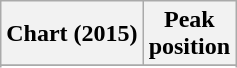<table class="wikitable sortable plainrowheaders" style="text-align:center">
<tr>
<th scope="col">Chart (2015)</th>
<th scope="col">Peak<br> position</th>
</tr>
<tr>
</tr>
<tr>
</tr>
</table>
